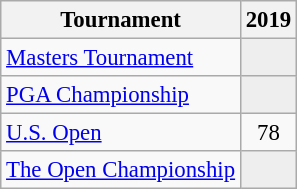<table class="wikitable" style="font-size:95%;text-align:center;">
<tr>
<th>Tournament</th>
<th>2019</th>
</tr>
<tr>
<td align=left><a href='#'>Masters Tournament</a></td>
<td style="background:#eeeeee;"></td>
</tr>
<tr>
<td align=left><a href='#'>PGA Championship</a></td>
<td style="background:#eeeeee;"></td>
</tr>
<tr>
<td align=left><a href='#'>U.S. Open</a></td>
<td>78</td>
</tr>
<tr>
<td align=left><a href='#'>The Open Championship</a></td>
<td style="background:#eeeeee;"></td>
</tr>
</table>
